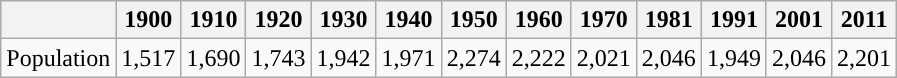<table Class="wikitable">
<tr>
<th></th>
<th>1900</th>
<th>1910</th>
<th>1920</th>
<th>1930</th>
<th>1940</th>
<th>1950</th>
<th>1960</th>
<th>1970</th>
<th>1981</th>
<th>1991</th>
<th>2001</th>
<th>2011</th>
</tr>
<tr>
<td>Population</td>
<td>1,517</td>
<td>1,690</td>
<td>1,743</td>
<td>1,942</td>
<td>1,971</td>
<td>2,274</td>
<td>2,222</td>
<td>2,021</td>
<td>2,046</td>
<td>1,949</td>
<td>2,046</td>
<td>2,201</td>
</tr>
</table>
